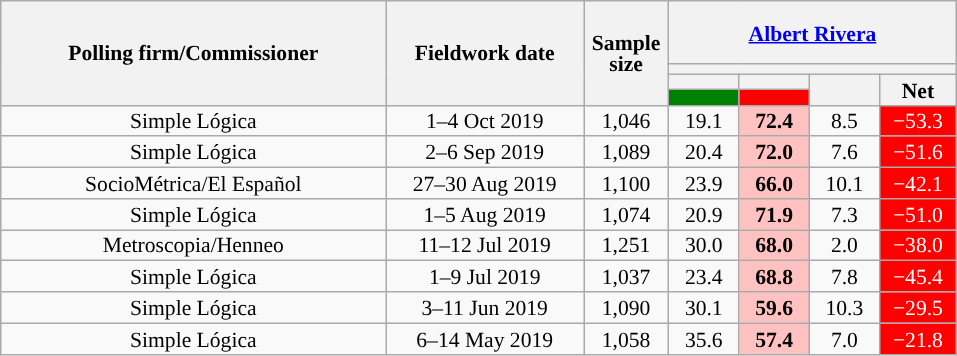<table class="wikitable collapsible collapsed" style="text-align:center; font-size:90%; line-height:14px;">
<tr style="height:42px;">
<th style="width:250px;" rowspan="4">Polling firm/Commissioner</th>
<th style="width:125px;" rowspan="4">Fieldwork date</th>
<th style="width:50px;" rowspan="4">Sample size</th>
<th style="width:185px;" colspan="4"><a href='#'>Albert Rivera</a><br></th>
</tr>
<tr>
<th colspan="4" style="background:"></th>
</tr>
<tr>
<th style="width:30px;"></th>
<th style="width:30px;"></th>
<th style="width:30px;" rowspan="2"></th>
<th style="width:30px;" rowspan="2">Net</th>
</tr>
<tr>
<th style="color:inherit;background:#008000;"></th>
<th style="color:inherit;background:#FF0000;"></th>
</tr>
<tr>
<td>Simple Lógica</td>
<td>1–4 Oct 2019</td>
<td>1,046</td>
<td>19.1</td>
<td style="background:#FFC2C1;"><strong>72.4</strong></td>
<td>8.5</td>
<td style="background:#FF0000; color:white;">−53.3</td>
</tr>
<tr>
<td>Simple Lógica</td>
<td>2–6 Sep 2019</td>
<td>1,089</td>
<td>20.4</td>
<td style="background:#FFC2C1;"><strong>72.0</strong></td>
<td>7.6</td>
<td style="background:#FF0000; color:white;">−51.6</td>
</tr>
<tr>
<td>SocioMétrica/El Español</td>
<td>27–30 Aug 2019</td>
<td>1,100</td>
<td>23.9</td>
<td style="background:#FFC2C1;"><strong>66.0</strong></td>
<td>10.1</td>
<td style="background:#FF0000; color:white;">−42.1</td>
</tr>
<tr>
<td>Simple Lógica</td>
<td>1–5 Aug 2019</td>
<td>1,074</td>
<td>20.9</td>
<td style="background:#FFC2C1;"><strong>71.9</strong></td>
<td>7.3</td>
<td style="background:#FF0000; color:white;">−51.0</td>
</tr>
<tr>
<td>Metroscopia/Henneo</td>
<td>11–12 Jul 2019</td>
<td>1,251</td>
<td>30.0</td>
<td style="background:#FFC2C1;"><strong>68.0</strong></td>
<td>2.0</td>
<td style="background:#FF0000; color:white;">−38.0</td>
</tr>
<tr>
<td>Simple Lógica</td>
<td>1–9 Jul 2019</td>
<td>1,037</td>
<td>23.4</td>
<td style="background:#FFC2C1;"><strong>68.8</strong></td>
<td>7.8</td>
<td style="background:#FF0000; color:white;">−45.4</td>
</tr>
<tr>
<td>Simple Lógica</td>
<td>3–11 Jun 2019</td>
<td>1,090</td>
<td>30.1</td>
<td style="background:#FFC2C1;"><strong>59.6</strong></td>
<td>10.3</td>
<td style="background:#FF0000; color:white;">−29.5</td>
</tr>
<tr>
<td>Simple Lógica</td>
<td>6–14 May 2019</td>
<td>1,058</td>
<td>35.6</td>
<td style="background:#FFC2C1;"><strong>57.4</strong></td>
<td>7.0</td>
<td style="background:#FF0000; color:white;">−21.8</td>
</tr>
</table>
